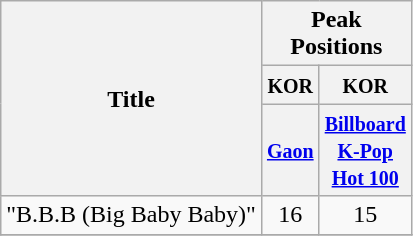<table class="wikitable" style="text-align:center;">
<tr>
<th rowspan=3>Title</th>
<th colspan=2>Peak Positions</th>
</tr>
<tr>
<th width="30"><small>KOR</small></th>
<th width="30"><small>KOR</small></th>
</tr>
<tr>
<th align=center><small><a href='#'>Gaon</a></small><br></th>
<th width="30"><small><a href='#'>Billboard</a><br><a href='#'>K-Pop Hot 100</a></small><br></th>
</tr>
<tr>
<td align="left">"B.B.B (Big Baby Baby)"</td>
<td align=center>16</td>
<td align=center>15</td>
</tr>
<tr>
</tr>
</table>
